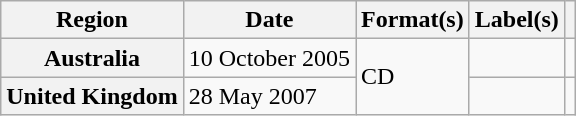<table class="wikitable plainrowheaders">
<tr>
<th scope="col">Region</th>
<th scope="col">Date</th>
<th scope="col">Format(s)</th>
<th scope="col">Label(s)</th>
<th scope="col"></th>
</tr>
<tr>
<th scope="row">Australia</th>
<td>10 October 2005</td>
<td rowspan="2">CD</td>
<td></td>
<td></td>
</tr>
<tr>
<th scope="row">United Kingdom</th>
<td>28 May 2007</td>
<td></td>
<td></td>
</tr>
</table>
